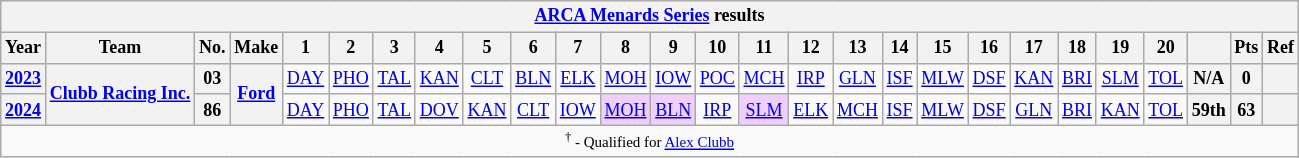<table class="wikitable" style="text-align:center; font-size:75%">
<tr>
<th colspan=48><a href='#'>ARCA Menards Series</a> results</th>
</tr>
<tr>
<th>Year</th>
<th>Team</th>
<th>No.</th>
<th>Make</th>
<th>1</th>
<th>2</th>
<th>3</th>
<th>4</th>
<th>5</th>
<th>6</th>
<th>7</th>
<th>8</th>
<th>9</th>
<th>10</th>
<th>11</th>
<th>12</th>
<th>13</th>
<th>14</th>
<th>15</th>
<th>16</th>
<th>17</th>
<th>18</th>
<th>19</th>
<th>20</th>
<th></th>
<th>Pts</th>
<th>Ref</th>
</tr>
<tr>
<th><a href='#'>2023</a></th>
<th rowspan=2><a href='#'>Clubb Racing Inc.</a></th>
<th>03</th>
<th rowspan=2><a href='#'>Ford</a></th>
<td><a href='#'>DAY</a></td>
<td><a href='#'>PHO</a></td>
<td><a href='#'>TAL</a></td>
<td><a href='#'>KAN</a></td>
<td><a href='#'>CLT</a></td>
<td><a href='#'>BLN</a></td>
<td><a href='#'>ELK</a></td>
<td><a href='#'>MOH</a></td>
<td><a href='#'>IOW</a></td>
<td><a href='#'>POC</a></td>
<td><a href='#'>MCH</a></td>
<td><a href='#'>IRP</a></td>
<td><a href='#'>GLN</a></td>
<td><a href='#'>ISF</a></td>
<td><a href='#'>MLW</a></td>
<td style="background:#FFFFFF;"><a href='#'>DSF</a><br></td>
<td><a href='#'>KAN</a></td>
<td><a href='#'>BRI</a></td>
<td><a href='#'>SLM</a></td>
<td><a href='#'>TOL</a></td>
<th>N/A</th>
<th>0</th>
<th></th>
</tr>
<tr>
<th><a href='#'>2024</a></th>
<th>86</th>
<td><a href='#'>DAY</a></td>
<td><a href='#'>PHO</a></td>
<td><a href='#'>TAL</a></td>
<td><a href='#'>DOV</a></td>
<td><a href='#'>KAN</a></td>
<td><a href='#'>CLT</a></td>
<td><a href='#'>IOW</a></td>
<td style="background:#EFCFFF;"><a href='#'>MOH</a><br></td>
<td style="background:#EFCFFF;"><a href='#'>BLN</a><br></td>
<td><a href='#'>IRP</a></td>
<td style="background:#EFCFFF;"><a href='#'>SLM</a><br></td>
<td><a href='#'>ELK</a></td>
<td><a href='#'>MCH</a></td>
<td><a href='#'>ISF</a></td>
<td><a href='#'>MLW</a></td>
<td><a href='#'>DSF</a></td>
<td><a href='#'>GLN</a></td>
<td><a href='#'>BRI</a></td>
<td><a href='#'>KAN</a></td>
<td><a href='#'>TOL</a></td>
<th>59th</th>
<th>63</th>
<th></th>
</tr>
<tr>
<td colspan=32><small><sup>†</sup> - Qualified for <a href='#'>Alex Clubb</a></small></td>
</tr>
</table>
